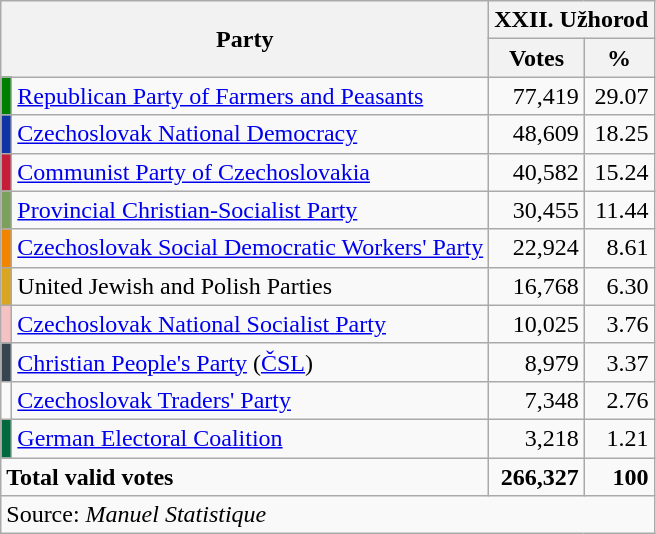<table class=wikitable style=text-align:right>
<tr>
<th colspan=2 rowspan=2>Party</th>
<th colspan=2>XXII. Užhorod</th>
</tr>
<tr>
<th>Votes</th>
<th>%</th>
</tr>
<tr>
<td bgcolor=#008000></td>
<td align=left><a href='#'>Republican Party of Farmers and Peasants</a></td>
<td>77,419</td>
<td>29.07</td>
</tr>
<tr>
<td bgcolor=#1034A6></td>
<td align=left><a href='#'>Czechoslovak National Democracy</a></td>
<td>48,609</td>
<td>18.25</td>
</tr>
<tr>
<td bgcolor=#C41E3A></td>
<td align=left><a href='#'>Communist Party of Czechoslovakia</a></td>
<td>40,582</td>
<td>15.24</td>
</tr>
<tr>
<td bgcolor=#7BA05B></td>
<td align=left><a href='#'>Provincial Christian-Socialist Party</a></td>
<td>30,455</td>
<td>11.44</td>
</tr>
<tr>
<td bgcolor=F28500></td>
<td align=left><a href='#'>Czechoslovak Social Democratic Workers' Party</a></td>
<td>22,924</td>
<td>8.61</td>
</tr>
<tr>
<td bgcolor=#DAA520></td>
<td align=left>United Jewish and Polish Parties</td>
<td>16,768</td>
<td>6.30</td>
</tr>
<tr>
<td bgcolor=F4C2C2></td>
<td align=left><a href='#'>Czechoslovak National Socialist Party</a></td>
<td>10,025</td>
<td>3.76</td>
</tr>
<tr>
<td bgcolor=#36454F></td>
<td align=left><a href='#'>Christian People's Party</a> (<a href='#'>ČSL</a>)</td>
<td>8,979</td>
<td>3.37</td>
</tr>
<tr>
<td bgcolor=></td>
<td align=left><a href='#'>Czechoslovak Traders' Party</a></td>
<td>7,348</td>
<td>2.76</td>
</tr>
<tr>
<td bgcolor=#00693E></td>
<td align=left><a href='#'>German Electoral Coalition</a></td>
<td>3,218</td>
<td>1.21</td>
</tr>
<tr>
<td colspan=2 align=left><strong>Total valid votes</strong></td>
<td><strong>266,327</strong></td>
<td><strong>100</strong></td>
</tr>
<tr>
<td align=left colspan=4>Source: <em>Manuel Statistique</em></td>
</tr>
</table>
